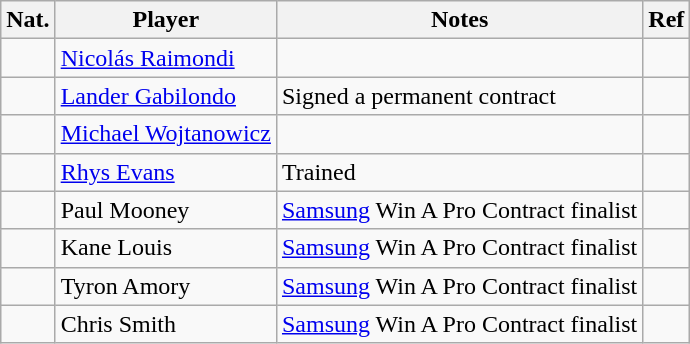<table class="wikitable">
<tr>
<th>Nat.</th>
<th>Player</th>
<th>Notes</th>
<th>Ref</th>
</tr>
<tr>
<td></td>
<td><a href='#'>Nicolás Raimondi</a></td>
<td></td>
<td></td>
</tr>
<tr>
<td></td>
<td><a href='#'>Lander Gabilondo</a></td>
<td>Signed a permanent contract</td>
<td></td>
</tr>
<tr>
<td></td>
<td><a href='#'>Michael Wojtanowicz</a></td>
<td></td>
<td></td>
</tr>
<tr>
<td></td>
<td><a href='#'>Rhys Evans</a></td>
<td>Trained</td>
<td></td>
</tr>
<tr>
<td></td>
<td>Paul Mooney</td>
<td><a href='#'>Samsung</a> Win A Pro Contract finalist</td>
<td></td>
</tr>
<tr>
<td></td>
<td>Kane Louis</td>
<td><a href='#'>Samsung</a> Win A Pro Contract finalist</td>
<td></td>
</tr>
<tr>
<td></td>
<td>Tyron Amory</td>
<td><a href='#'>Samsung</a> Win A Pro Contract finalist</td>
<td></td>
</tr>
<tr>
<td></td>
<td>Chris Smith</td>
<td><a href='#'>Samsung</a> Win A Pro Contract finalist</td>
<td></td>
</tr>
</table>
